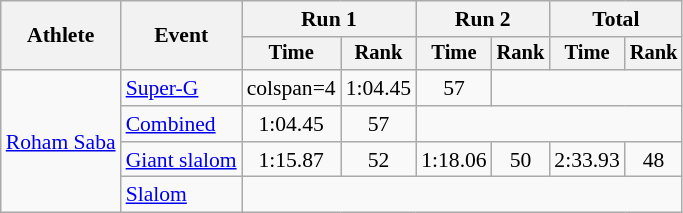<table class="wikitable" style="font-size:90%">
<tr>
<th rowspan=2>Athlete</th>
<th rowspan=2>Event</th>
<th colspan=2>Run 1</th>
<th colspan=2>Run 2</th>
<th colspan=2>Total</th>
</tr>
<tr style="font-size:95%">
<th>Time</th>
<th>Rank</th>
<th>Time</th>
<th>Rank</th>
<th>Time</th>
<th>Rank</th>
</tr>
<tr align=center>
<td align="left" rowspan="4"><a href='#'>Roham Saba</a></td>
<td align="left"><a href='#'>Super-G</a></td>
<td>colspan=4</td>
<td>1:04.45</td>
<td>57</td>
</tr>
<tr align=center>
<td align="left"><a href='#'>Combined</a></td>
<td>1:04.45</td>
<td>57</td>
<td colspan=4></td>
</tr>
<tr align=center>
<td align="left"><a href='#'>Giant slalom</a></td>
<td>1:15.87</td>
<td>52</td>
<td>1:18.06</td>
<td>50</td>
<td>2:33.93</td>
<td>48</td>
</tr>
<tr align=center>
<td align="left"><a href='#'>Slalom</a></td>
<td colspan=6></td>
</tr>
</table>
